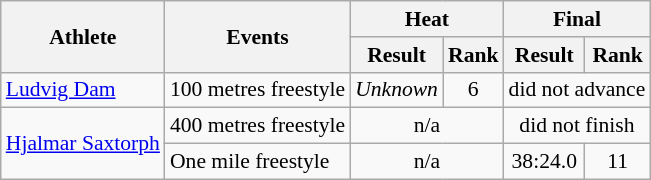<table class=wikitable style="font-size:90%">
<tr>
<th rowspan="2">Athlete</th>
<th rowspan="2">Events</th>
<th colspan="2">Heat</th>
<th colspan="2">Final</th>
</tr>
<tr>
<th>Result</th>
<th>Rank</th>
<th>Result</th>
<th>Rank</th>
</tr>
<tr>
<td><a href='#'>Ludvig Dam</a></td>
<td>100 metres freestyle</td>
<td align="center"><em>Unknown</em></td>
<td align="center">6</td>
<td align="center" colspan=2>did not advance</td>
</tr>
<tr>
<td rowspan=2><a href='#'>Hjalmar Saxtorph</a></td>
<td>400 metres freestyle</td>
<td align="center" colspan=2>n/a</td>
<td align="center" colspan=4>did not finish</td>
</tr>
<tr>
<td>One mile freestyle</td>
<td align="center" colspan=2>n/a</td>
<td align="center">38:24.0</td>
<td align="center">11</td>
</tr>
</table>
